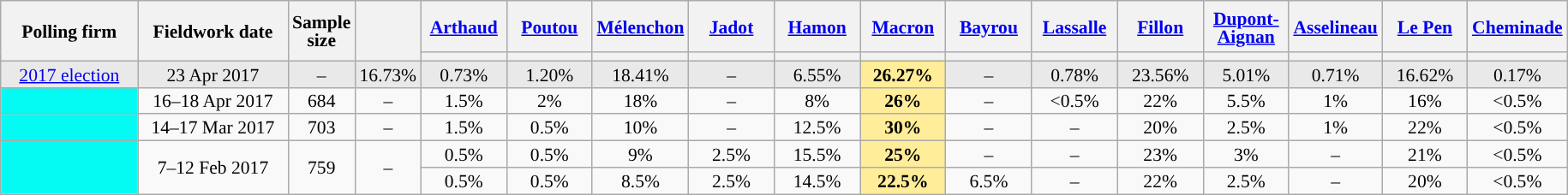<table class="wikitable sortable" style="text-align:center;font-size:90%;line-height:14px;">
<tr style="height:40px;">
<th style="width:100px;" rowspan="2">Polling firm</th>
<th style="width:110px;" rowspan="2">Fieldwork date</th>
<th style="width:35px;" rowspan="2">Sample<br>size</th>
<th style="width:30px;" rowspan="2"></th>
<th class="unsortable" style="width:60px;"><a href='#'>Arthaud</a><br></th>
<th class="unsortable" style="width:60px;"><a href='#'>Poutou</a><br></th>
<th class="unsortable" style="width:60px;"><a href='#'>Mélenchon</a><br></th>
<th class="unsortable" style="width:60px;"><a href='#'>Jadot</a><br></th>
<th class="unsortable" style="width:60px;"><a href='#'>Hamon</a><br></th>
<th class="unsortable" style="width:60px;"><a href='#'>Macron</a><br></th>
<th class="unsortable" style="width:60px;"><a href='#'>Bayrou</a><br></th>
<th class="unsortable" style="width:60px;"><a href='#'>Lassalle</a><br></th>
<th class="unsortable" style="width:60px;"><a href='#'>Fillon</a><br></th>
<th class="unsortable" style="width:60px;"><a href='#'>Dupont-Aignan</a><br></th>
<th class="unsortable" style="width:60px;"><a href='#'>Asselineau</a><br></th>
<th class="unsortable" style="width:60px;"><a href='#'>Le Pen</a><br></th>
<th class="unsortable" style="width:60px;"><a href='#'>Cheminade</a><br></th>
</tr>
<tr>
<th style="background:"></th>
<th style="background:"></th>
<th style="background:"></th>
<th style="background:"></th>
<th style="background:"></th>
<th style="background:"></th>
<th style="background:"></th>
<th style="background:"></th>
<th style="background:"></th>
<th style="background:"></th>
<th style="background:"></th>
<th style="background:"></th>
<th style="background:"></th>
</tr>
<tr style="background:#E9E9E9;">
<td><a href='#'>2017 election</a></td>
<td data-sort-value="2017-04-23">23 Apr 2017</td>
<td>–</td>
<td>16.73%</td>
<td>0.73%</td>
<td>1.20%</td>
<td>18.41%</td>
<td>–</td>
<td>6.55%</td>
<td style="background:#FFED99;"><strong>26.27%</strong></td>
<td>–</td>
<td>0.78%</td>
<td>23.56%</td>
<td>5.01%</td>
<td>0.71%</td>
<td>16.62%</td>
<td>0.17%</td>
</tr>
<tr>
<td style="background:#04FBF4;"></td>
<td data-sort-value="2017-04-18">16–18 Apr 2017</td>
<td>684</td>
<td>–</td>
<td>1.5%</td>
<td>2%</td>
<td>18%</td>
<td>–</td>
<td>8%</td>
<td style="background:#FFED99;"><strong>26%</strong></td>
<td>–</td>
<td data-sort-value="0%"><0.5%</td>
<td>22%</td>
<td>5.5%</td>
<td>1%</td>
<td>16%</td>
<td data-sort-value="0%"><0.5%</td>
</tr>
<tr>
<td style="background:#04FBF4;"></td>
<td data-sort-value="2017-03-17">14–17 Mar 2017</td>
<td>703</td>
<td>–</td>
<td>1.5%</td>
<td>0.5%</td>
<td>10%</td>
<td>–</td>
<td>12.5%</td>
<td style="background:#FFED99;"><strong>30%</strong></td>
<td>–</td>
<td>–</td>
<td>20%</td>
<td>2.5%</td>
<td>1%</td>
<td>22%</td>
<td data-sort-value="0%"><0.5%</td>
</tr>
<tr>
<td rowspan="2" style="background:#04FBF4;"></td>
<td rowspan="2" data-sort-value="2017-02-12">7–12 Feb 2017</td>
<td rowspan="2">759</td>
<td rowspan="2">–</td>
<td>0.5%</td>
<td>0.5%</td>
<td>9%</td>
<td>2.5%</td>
<td>15.5%</td>
<td style="background:#FFED99;"><strong>25%</strong></td>
<td>–</td>
<td>–</td>
<td>23%</td>
<td>3%</td>
<td>–</td>
<td>21%</td>
<td data-sort-value="0%"><0.5%</td>
</tr>
<tr>
<td>0.5%</td>
<td>0.5%</td>
<td>8.5%</td>
<td>2.5%</td>
<td>14.5%</td>
<td style="background:#FFED99;"><strong>22.5%</strong></td>
<td>6.5%</td>
<td>–</td>
<td>22%</td>
<td>2.5%</td>
<td>–</td>
<td>20%</td>
<td data-sort-value="0%"><0.5%</td>
</tr>
</table>
